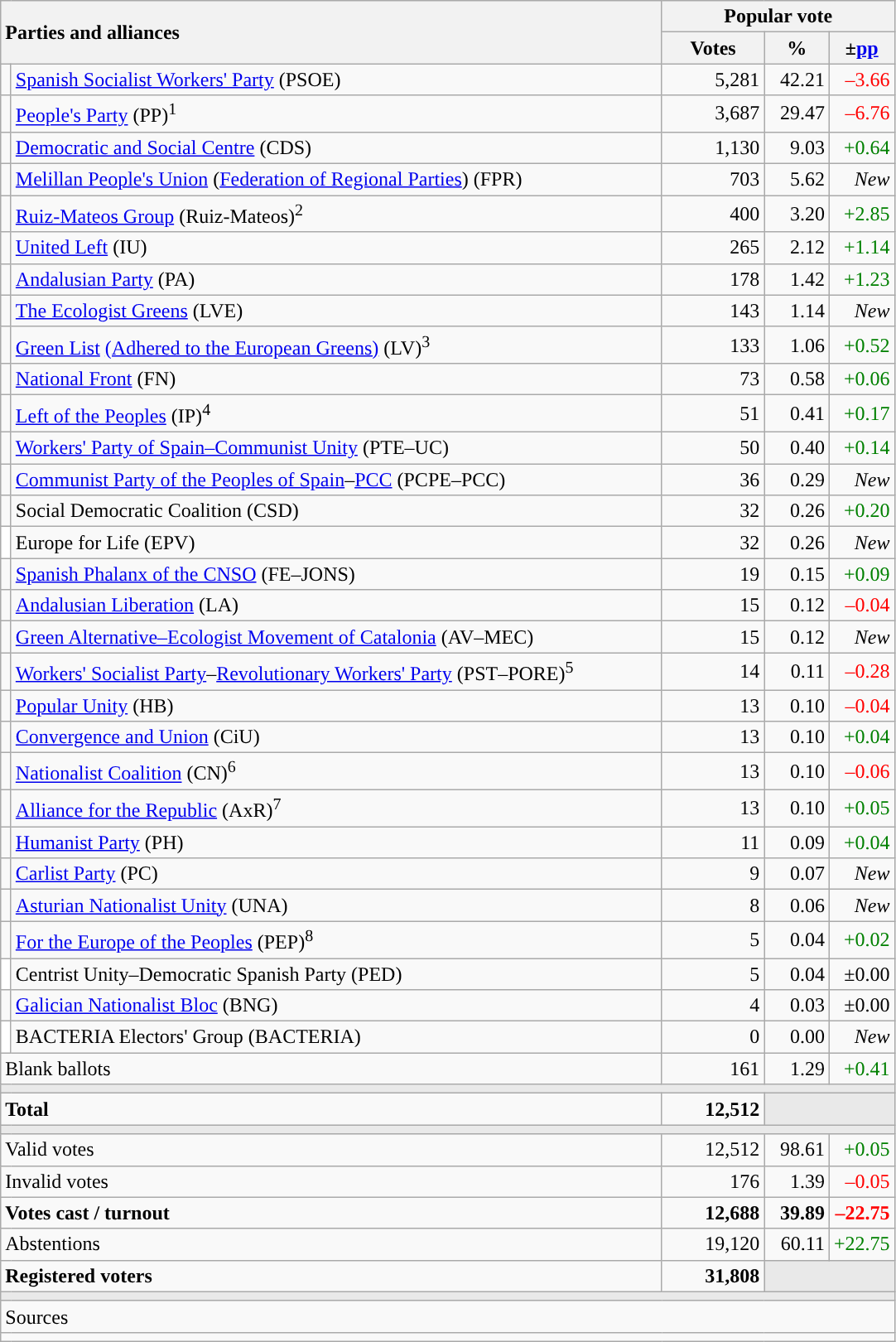<table class="wikitable" style="text-align:right">
<tr>
<th style="text-align:left;" rowspan="2" colspan="2" width="525">Parties and alliances</th>
<th colspan="3">Popular vote</th>
</tr>
<tr>
<th width="75">Votes</th>
<th width="45">%</th>
<th width="45">±<a href='#'>pp</a></th>
</tr>
<tr>
<td width="1" style="color:inherit;background:"></td>
<td align="left"><a href='#'>Spanish Socialist Workers' Party</a> (PSOE)</td>
<td>5,281</td>
<td>42.21</td>
<td style="color:red;">–3.66</td>
</tr>
<tr>
<td style="color:inherit;background:"></td>
<td align="left"><a href='#'>People's Party</a> (PP)<sup>1</sup></td>
<td>3,687</td>
<td>29.47</td>
<td style="color:red;">–6.76</td>
</tr>
<tr>
<td style="color:inherit;background:"></td>
<td align="left"><a href='#'>Democratic and Social Centre</a> (CDS)</td>
<td>1,130</td>
<td>9.03</td>
<td style="color:green;">+0.64</td>
</tr>
<tr>
<td style="color:inherit;background:"></td>
<td align="left"><a href='#'>Melillan People's Union</a> (<a href='#'>Federation of Regional Parties</a>) (FPR)</td>
<td>703</td>
<td>5.62</td>
<td><em>New</em></td>
</tr>
<tr>
<td style="color:inherit;background:"></td>
<td align="left"><a href='#'>Ruiz-Mateos Group</a> (Ruiz-Mateos)<sup>2</sup></td>
<td>400</td>
<td>3.20</td>
<td style="color:green;">+2.85</td>
</tr>
<tr>
<td style="color:inherit;background:"></td>
<td align="left"><a href='#'>United Left</a> (IU)</td>
<td>265</td>
<td>2.12</td>
<td style="color:green;">+1.14</td>
</tr>
<tr>
<td style="color:inherit;background:"></td>
<td align="left"><a href='#'>Andalusian Party</a> (PA)</td>
<td>178</td>
<td>1.42</td>
<td style="color:green;">+1.23</td>
</tr>
<tr>
<td style="color:inherit;background:"></td>
<td align="left"><a href='#'>The Ecologist Greens</a> (LVE)</td>
<td>143</td>
<td>1.14</td>
<td><em>New</em></td>
</tr>
<tr>
<td style="color:inherit;background:"></td>
<td align="left"><a href='#'>Green List</a> <a href='#'>(Adhered to the European Greens)</a> (LV)<sup>3</sup></td>
<td>133</td>
<td>1.06</td>
<td style="color:green;">+0.52</td>
</tr>
<tr>
<td style="color:inherit;background:"></td>
<td align="left"><a href='#'>National Front</a> (FN)</td>
<td>73</td>
<td>0.58</td>
<td style="color:green;">+0.06</td>
</tr>
<tr>
<td style="color:inherit;background:"></td>
<td align="left"><a href='#'>Left of the Peoples</a> (IP)<sup>4</sup></td>
<td>51</td>
<td>0.41</td>
<td style="color:green;">+0.17</td>
</tr>
<tr>
<td style="color:inherit;background:"></td>
<td align="left"><a href='#'>Workers' Party of Spain–Communist Unity</a> (PTE–UC)</td>
<td>50</td>
<td>0.40</td>
<td style="color:green;">+0.14</td>
</tr>
<tr>
<td style="color:inherit;background:"></td>
<td align="left"><a href='#'>Communist Party of the Peoples of Spain</a>–<a href='#'>PCC</a> (PCPE–PCC)</td>
<td>36</td>
<td>0.29</td>
<td><em>New</em></td>
</tr>
<tr>
<td style="color:inherit;background:"></td>
<td align="left">Social Democratic Coalition (CSD)</td>
<td>32</td>
<td>0.26</td>
<td style="color:green;">+0.20</td>
</tr>
<tr>
<td bgcolor="white"></td>
<td align="left">Europe for Life (EPV)</td>
<td>32</td>
<td>0.26</td>
<td><em>New</em></td>
</tr>
<tr>
<td style="color:inherit;background:"></td>
<td align="left"><a href='#'>Spanish Phalanx of the CNSO</a> (FE–JONS)</td>
<td>19</td>
<td>0.15</td>
<td style="color:green;">+0.09</td>
</tr>
<tr>
<td style="color:inherit;background:"></td>
<td align="left"><a href='#'>Andalusian Liberation</a> (LA)</td>
<td>15</td>
<td>0.12</td>
<td style="color:red;">–0.04</td>
</tr>
<tr>
<td style="color:inherit;background:"></td>
<td align="left"><a href='#'>Green Alternative–Ecologist Movement of Catalonia</a> (AV–MEC)</td>
<td>15</td>
<td>0.12</td>
<td><em>New</em></td>
</tr>
<tr>
<td style="color:inherit;background:"></td>
<td align="left"><a href='#'>Workers' Socialist Party</a>–<a href='#'>Revolutionary Workers' Party</a> (PST–PORE)<sup>5</sup></td>
<td>14</td>
<td>0.11</td>
<td style="color:red;">–0.28</td>
</tr>
<tr>
<td style="color:inherit;background:"></td>
<td align="left"><a href='#'>Popular Unity</a> (HB)</td>
<td>13</td>
<td>0.10</td>
<td style="color:red;">–0.04</td>
</tr>
<tr>
<td style="color:inherit;background:"></td>
<td align="left"><a href='#'>Convergence and Union</a> (CiU)</td>
<td>13</td>
<td>0.10</td>
<td style="color:green;">+0.04</td>
</tr>
<tr>
<td style="color:inherit;background:"></td>
<td align="left"><a href='#'>Nationalist Coalition</a> (CN)<sup>6</sup></td>
<td>13</td>
<td>0.10</td>
<td style="color:red;">–0.06</td>
</tr>
<tr>
<td style="color:inherit;background:"></td>
<td align="left"><a href='#'>Alliance for the Republic</a> (AxR)<sup>7</sup></td>
<td>13</td>
<td>0.10</td>
<td style="color:green;">+0.05</td>
</tr>
<tr>
<td style="color:inherit;background:"></td>
<td align="left"><a href='#'>Humanist Party</a> (PH)</td>
<td>11</td>
<td>0.09</td>
<td style="color:green;">+0.04</td>
</tr>
<tr>
<td style="color:inherit;background:"></td>
<td align="left"><a href='#'>Carlist Party</a> (PC)</td>
<td>9</td>
<td>0.07</td>
<td><em>New</em></td>
</tr>
<tr>
<td style="color:inherit;background:"></td>
<td align="left"><a href='#'>Asturian Nationalist Unity</a> (UNA)</td>
<td>8</td>
<td>0.06</td>
<td><em>New</em></td>
</tr>
<tr>
<td style="color:inherit;background:"></td>
<td align="left"><a href='#'>For the Europe of the Peoples</a> (PEP)<sup>8</sup></td>
<td>5</td>
<td>0.04</td>
<td style="color:green;">+0.02</td>
</tr>
<tr>
<td bgcolor="white"></td>
<td align="left">Centrist Unity–Democratic Spanish Party (PED)</td>
<td>5</td>
<td>0.04</td>
<td>±0.00</td>
</tr>
<tr>
<td style="color:inherit;background:"></td>
<td align="left"><a href='#'>Galician Nationalist Bloc</a> (BNG)</td>
<td>4</td>
<td>0.03</td>
<td>±0.00</td>
</tr>
<tr>
<td bgcolor="white"></td>
<td align="left">BACTERIA Electors' Group (BACTERIA)</td>
<td>0</td>
<td>0.00</td>
<td><em>New</em></td>
</tr>
<tr>
<td align="left" colspan="2">Blank ballots</td>
<td>161</td>
<td>1.29</td>
<td style="color:green;">+0.41</td>
</tr>
<tr>
<td colspan="5" bgcolor="#E9E9E9"></td>
</tr>
<tr style="font-weight:bold;">
<td align="left" colspan="2">Total</td>
<td>12,512</td>
<td bgcolor="#E9E9E9" colspan="2"></td>
</tr>
<tr>
<td colspan="5" bgcolor="#E9E9E9"></td>
</tr>
<tr>
<td align="left" colspan="2">Valid votes</td>
<td>12,512</td>
<td>98.61</td>
<td style="color:green;">+0.05</td>
</tr>
<tr>
<td align="left" colspan="2">Invalid votes</td>
<td>176</td>
<td>1.39</td>
<td style="color:red;">–0.05</td>
</tr>
<tr style="font-weight:bold;">
<td align="left" colspan="2">Votes cast / turnout</td>
<td>12,688</td>
<td>39.89</td>
<td style="color:red;">–22.75</td>
</tr>
<tr>
<td align="left" colspan="2">Abstentions</td>
<td>19,120</td>
<td>60.11</td>
<td style="color:green;">+22.75</td>
</tr>
<tr style="font-weight:bold;">
<td align="left" colspan="2">Registered voters</td>
<td>31,808</td>
<td bgcolor="#E9E9E9" colspan="2"></td>
</tr>
<tr>
<td colspan="5" bgcolor="#E9E9E9"></td>
</tr>
<tr>
<td align="left" colspan="5">Sources</td>
</tr>
<tr>
<td colspan="5" style="text-align:left; max-width:680px;"></td>
</tr>
</table>
